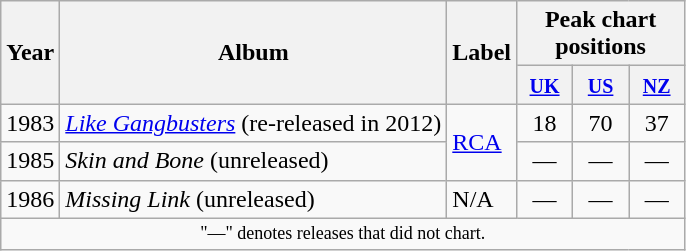<table class="wikitable">
<tr>
<th rowspan="2">Year</th>
<th rowspan="2">Album</th>
<th rowspan="2">Label</th>
<th colspan="3">Peak chart positions</th>
</tr>
<tr>
<th style="width:30px;"><small><a href='#'>UK</a></small><br></th>
<th style="width:30px;"><small><a href='#'>US</a></small><br></th>
<th style="width:30px;"><small><a href='#'>NZ</a></small><br></th>
</tr>
<tr>
<td>1983</td>
<td><em><a href='#'>Like Gangbusters</a></em> (re-released in 2012)</td>
<td rowspan="2"><a href='#'>RCA</a></td>
<td align=center>18</td>
<td align=center>70</td>
<td align=center>37</td>
</tr>
<tr>
<td>1985</td>
<td><em>Skin and Bone</em> (unreleased)</td>
<td align=center>—</td>
<td align=center>—</td>
<td align=center>—</td>
</tr>
<tr>
<td>1986</td>
<td><em>Missing Link</em> (unreleased)</td>
<td>N/A</td>
<td align=center>—</td>
<td align=center>—</td>
<td align=center>—</td>
</tr>
<tr>
<td colspan="7" style="text-align:center; font-size:9pt;">"—" denotes releases that did not chart.</td>
</tr>
</table>
